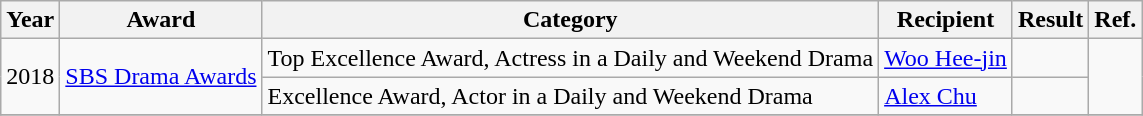<table class="wikitable">
<tr>
<th>Year</th>
<th>Award</th>
<th>Category</th>
<th>Recipient</th>
<th>Result</th>
<th>Ref.</th>
</tr>
<tr>
<td rowspan=2>2018</td>
<td rowspan=2><a href='#'>SBS Drama Awards</a></td>
<td>Top Excellence Award, Actress in a Daily and Weekend Drama</td>
<td><a href='#'>Woo Hee-jin</a></td>
<td></td>
<td rowspan=2></td>
</tr>
<tr>
<td>Excellence Award, Actor in a Daily and Weekend Drama</td>
<td><a href='#'>Alex Chu</a></td>
<td></td>
</tr>
<tr>
</tr>
</table>
